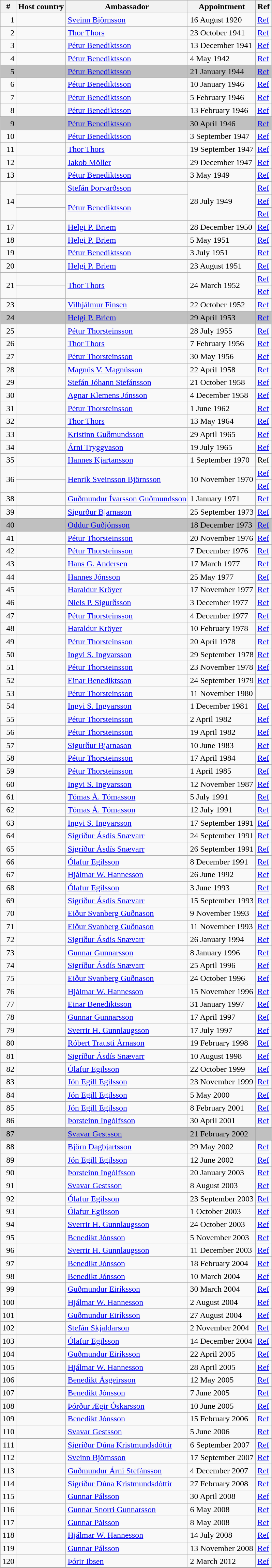<table class="sortable wikitable">
<tr>
<th>#</th>
<th>Host country</th>
<th>Ambassador</th>
<th>Appointment</th>
<th>Ref</th>
</tr>
<tr>
<td style="text-align: right;">1</td>
<td></td>
<td><a href='#'>Sveinn Björnsson</a></td>
<td>16 August 1920</td>
<td><a href='#'>Ref</a></td>
</tr>
<tr>
<td style="text-align: right;">2</td>
<td></td>
<td><a href='#'>Thor Thors</a></td>
<td>23 October 1941</td>
<td><a href='#'>Ref</a></td>
</tr>
<tr>
<td style="text-align: right;">3</td>
<td></td>
<td><a href='#'>Pétur Benediktsson</a></td>
<td>13 December 1941</td>
<td><a href='#'>Ref</a></td>
</tr>
<tr>
<td style="text-align: right;">4</td>
<td></td>
<td><a href='#'>Pétur Benediktsson</a></td>
<td>4 May 1942</td>
<td><a href='#'>Ref</a></td>
</tr>
<tr style="background-color: silver;">
<td style="text-align: right;">5</td>
<td></td>
<td><a href='#'>Pétur Benediktsson</a></td>
<td>21 January 1944</td>
<td><a href='#'>Ref</a></td>
</tr>
<tr>
<td style="text-align: right;">6</td>
<td></td>
<td><a href='#'>Pétur Benediktsson</a></td>
<td>10 January 1946</td>
<td><a href='#'>Ref</a></td>
</tr>
<tr>
<td style="text-align: right;">7</td>
<td></td>
<td><a href='#'>Pétur Benediktsson</a></td>
<td>5 February 1946</td>
<td><a href='#'>Ref</a></td>
</tr>
<tr>
<td style="text-align: right;">8</td>
<td></td>
<td><a href='#'>Pétur Benediktsson</a></td>
<td>13 February 1946</td>
<td><a href='#'>Ref</a></td>
</tr>
<tr style="background-color: silver;">
<td style="text-align: right;">9</td>
<td></td>
<td><a href='#'>Pétur Benediktsson</a></td>
<td>30 April 1946</td>
<td><a href='#'>Ref</a></td>
</tr>
<tr>
<td style="text-align: right;">10</td>
<td></td>
<td><a href='#'>Pétur Benediktsson</a></td>
<td>3 September 1947</td>
<td><a href='#'>Ref</a></td>
</tr>
<tr>
<td style="text-align: right;">11</td>
<td></td>
<td><a href='#'>Thor Thors</a></td>
<td>19 September 1947</td>
<td><a href='#'>Ref</a></td>
</tr>
<tr>
<td style="text-align: right;">12</td>
<td></td>
<td><a href='#'>Jakob Möller</a></td>
<td>29 December 1947</td>
<td><a href='#'>Ref</a></td>
</tr>
<tr>
<td style="text-align: right;">13</td>
<td></td>
<td><a href='#'>Pétur Benediktsson</a></td>
<td>3 May 1949</td>
<td><a href='#'>Ref</a></td>
</tr>
<tr>
<td rowspan="3" style="text-align: right;">14</td>
<td></td>
<td><a href='#'>Stefán Þorvarðsson</a></td>
<td rowspan="3">28 July 1949</td>
<td><a href='#'>Ref</a></td>
</tr>
<tr>
<td></td>
<td rowspan="2"><a href='#'>Pétur Benediktsson</a></td>
<td><a href='#'>Ref</a></td>
</tr>
<tr>
<td></td>
<td><a href='#'>Ref</a></td>
</tr>
<tr>
<td style="text-align: right;">17</td>
<td></td>
<td><a href='#'>Helgi P. Briem</a></td>
<td>28 December 1950</td>
<td><a href='#'>Ref</a></td>
</tr>
<tr>
<td style="text-align: right;">18</td>
<td></td>
<td><a href='#'>Helgi P. Briem</a></td>
<td>5 May 1951</td>
<td><a href='#'>Ref</a></td>
</tr>
<tr>
<td style="text-align: right;">19</td>
<td></td>
<td><a href='#'>Pétur Benediktsson</a></td>
<td>3 July 1951</td>
<td><a href='#'>Ref</a></td>
</tr>
<tr>
<td style="text-align: right;">20</td>
<td></td>
<td><a href='#'>Helgi P. Briem</a></td>
<td>23 August 1951</td>
<td><a href='#'>Ref</a></td>
</tr>
<tr>
<td rowspan="2" style="text-align: right;">21</td>
<td></td>
<td rowspan="2"><a href='#'>Thor Thors</a></td>
<td rowspan="2">24 March 1952</td>
<td><a href='#'>Ref</a></td>
</tr>
<tr>
<td></td>
<td><a href='#'>Ref</a></td>
</tr>
<tr>
<td style="text-align: right;">23</td>
<td></td>
<td><a href='#'>Vilhjálmur Finsen</a></td>
<td>22 October 1952</td>
<td><a href='#'>Ref</a></td>
</tr>
<tr style="background-color: silver;">
<td style="text-align: right;">24</td>
<td></td>
<td><a href='#'>Helgi P. Briem</a></td>
<td>29 April 1953</td>
<td><a href='#'>Ref</a></td>
</tr>
<tr>
<td style="text-align: right;">25</td>
<td></td>
<td><a href='#'>Pétur Thorsteinsson</a></td>
<td>28 July 1955</td>
<td><a href='#'>Ref</a></td>
</tr>
<tr>
<td style="text-align: right;">26</td>
<td></td>
<td><a href='#'>Thor Thors</a></td>
<td>7 February 1956</td>
<td><a href='#'>Ref</a></td>
</tr>
<tr>
<td style="text-align: right;">27</td>
<td></td>
<td><a href='#'>Pétur Thorsteinsson</a></td>
<td>30 May 1956</td>
<td><a href='#'>Ref</a></td>
</tr>
<tr>
<td style="text-align: right;">28</td>
<td></td>
<td><a href='#'>Magnús V. Magnússon</a></td>
<td>22 April 1958</td>
<td><a href='#'>Ref</a></td>
</tr>
<tr>
<td style="text-align: right;">29</td>
<td></td>
<td><a href='#'>Stefán Jóhann Stefánsson</a></td>
<td>21 October 1958</td>
<td><a href='#'>Ref</a></td>
</tr>
<tr>
<td style="text-align: right;">30</td>
<td></td>
<td><a href='#'>Agnar Klemens Jónsson</a></td>
<td>4 December 1958</td>
<td><a href='#'>Ref</a></td>
</tr>
<tr>
<td style="text-align: right;">31</td>
<td></td>
<td><a href='#'>Pétur Thorsteinsson</a></td>
<td>1 June 1962</td>
<td><a href='#'>Ref</a></td>
</tr>
<tr>
<td style="text-align: right;">32</td>
<td></td>
<td><a href='#'>Thor Thors</a></td>
<td>13 May 1964</td>
<td><a href='#'>Ref</a></td>
</tr>
<tr>
<td style="text-align: right;">33</td>
<td></td>
<td><a href='#'>Kristinn Guðmundsson</a></td>
<td>29 April 1965</td>
<td><a href='#'>Ref</a></td>
</tr>
<tr>
<td style="text-align: right;">34</td>
<td></td>
<td><a href='#'>Árni Tryggvason</a></td>
<td>19 July 1965</td>
<td><a href='#'>Ref</a></td>
</tr>
<tr>
<td style="text-align: right;">35</td>
<td></td>
<td><a href='#'>Hannes Kjartansson</a></td>
<td>1 September 1970</td>
<td>Ref</td>
</tr>
<tr>
<td rowspan="2" style="text-align: right;">36</td>
<td></td>
<td rowspan="2"><a href='#'>Henrik Sveinsson Björnsson</a></td>
<td rowspan="2">10 November 1970</td>
<td><a href='#'>Ref</a></td>
</tr>
<tr>
<td></td>
<td><a href='#'>Ref</a></td>
</tr>
<tr>
<td style="text-align: right;">38</td>
<td></td>
<td><a href='#'>Guðmundur Ívarsson Guðmundsson</a></td>
<td>1 January 1971</td>
<td><a href='#'>Ref</a></td>
</tr>
<tr>
<td style="text-align: right;">39</td>
<td></td>
<td><a href='#'>Sigurður Bjarnason</a></td>
<td>25 September 1973</td>
<td><a href='#'>Ref</a></td>
</tr>
<tr style="background-color: silver;">
<td style="text-align: right;">40</td>
<td></td>
<td><a href='#'>Oddur Guðjónsson</a></td>
<td>18 December 1973</td>
<td><a href='#'>Ref</a></td>
</tr>
<tr>
<td style="text-align: right;">41</td>
<td></td>
<td><a href='#'>Pétur Thorsteinsson</a></td>
<td>20 November 1976</td>
<td><a href='#'>Ref</a></td>
</tr>
<tr>
<td style="text-align: right;">42</td>
<td></td>
<td><a href='#'>Pétur Thorsteinsson</a></td>
<td>7 December 1976</td>
<td><a href='#'>Ref</a></td>
</tr>
<tr>
<td style="text-align: right;">43</td>
<td></td>
<td><a href='#'>Hans G. Andersen</a></td>
<td>17 March 1977</td>
<td><a href='#'>Ref</a></td>
</tr>
<tr>
<td style="text-align: right;">44</td>
<td></td>
<td><a href='#'>Hannes Jónsson</a></td>
<td>25 May 1977</td>
<td><a href='#'>Ref</a></td>
</tr>
<tr>
<td style="text-align: right;">45</td>
<td></td>
<td><a href='#'>Haraldur Kröyer</a></td>
<td>17 November 1977</td>
<td><a href='#'>Ref</a></td>
</tr>
<tr>
<td style="text-align: right;">46</td>
<td></td>
<td><a href='#'>Niels P. Sigurðsson</a></td>
<td>3 December 1977</td>
<td><a href='#'>Ref</a></td>
</tr>
<tr>
<td style="text-align: right;">47</td>
<td></td>
<td><a href='#'>Pétur Thorsteinsson</a></td>
<td>4 December 1977</td>
<td><a href='#'>Ref</a></td>
</tr>
<tr>
<td style="text-align: right;">48</td>
<td></td>
<td><a href='#'>Haraldur Kröyer</a></td>
<td>10 February 1978</td>
<td><a href='#'>Ref</a></td>
</tr>
<tr>
<td style="text-align: right;">49</td>
<td></td>
<td><a href='#'>Pétur Thorsteinsson</a></td>
<td>20 April 1978</td>
<td><a href='#'>Ref</a></td>
</tr>
<tr>
<td style="text-align: right;">50</td>
<td></td>
<td><a href='#'>Ingvi S. Ingvarsson</a></td>
<td>29 September 1978</td>
<td><a href='#'>Ref</a></td>
</tr>
<tr>
<td style="text-align: right;">51</td>
<td></td>
<td><a href='#'>Pétur Thorsteinsson</a></td>
<td>23 November 1978</td>
<td><a href='#'>Ref</a></td>
</tr>
<tr>
<td style="text-align: right;">52</td>
<td></td>
<td><a href='#'>Einar Benediktsson</a></td>
<td>24 September 1979</td>
<td><a href='#'>Ref</a></td>
</tr>
<tr>
<td style="text-align: right;">53</td>
<td></td>
<td><a href='#'>Pétur Thorsteinsson</a></td>
<td>11 November 1980</td>
<td></td>
</tr>
<tr>
<td style="text-align: right;">54</td>
<td></td>
<td><a href='#'>Ingvi S. Ingvarsson</a></td>
<td>1 December 1981</td>
<td><a href='#'>Ref</a></td>
</tr>
<tr>
<td style="text-align: right;">55</td>
<td></td>
<td><a href='#'>Pétur Thorsteinsson</a></td>
<td>2 April 1982</td>
<td><a href='#'>Ref</a></td>
</tr>
<tr>
<td style="text-align: right;">56</td>
<td></td>
<td><a href='#'>Pétur Thorsteinsson</a></td>
<td>19 April 1982</td>
<td><a href='#'>Ref</a></td>
</tr>
<tr>
<td style="text-align: right;">57</td>
<td></td>
<td><a href='#'>Sigurður Bjarnason</a></td>
<td>10 June 1983</td>
<td><a href='#'>Ref</a></td>
</tr>
<tr>
<td style="text-align: right;">58</td>
<td></td>
<td><a href='#'>Pétur Thorsteinsson</a></td>
<td>17 April 1984</td>
<td><a href='#'>Ref</a></td>
</tr>
<tr>
<td style="text-align: right;">59</td>
<td></td>
<td><a href='#'>Pétur Thorsteinsson</a></td>
<td>1 April 1985</td>
<td><a href='#'>Ref</a></td>
</tr>
<tr>
<td style="text-align: right;">60</td>
<td></td>
<td><a href='#'>Ingvi S. Ingvarsson</a></td>
<td>12 November 1987</td>
<td><a href='#'>Ref</a></td>
</tr>
<tr>
<td style="text-align: right;">61</td>
<td></td>
<td><a href='#'>Tómas Á. Tómasson</a></td>
<td>5 July 1991</td>
<td><a href='#'>Ref</a></td>
</tr>
<tr>
<td style="text-align: right;">62</td>
<td></td>
<td><a href='#'>Tómas Á. Tómasson</a></td>
<td>12 July 1991</td>
<td><a href='#'>Ref</a></td>
</tr>
<tr>
<td style="text-align: right;">63</td>
<td></td>
<td><a href='#'>Ingvi S. Ingvarsson</a></td>
<td>17 September 1991</td>
<td><a href='#'>Ref</a></td>
</tr>
<tr>
<td style="text-align: right;">64</td>
<td></td>
<td><a href='#'>Sigríður Ásdís Snævarr</a></td>
<td>24 September 1991</td>
<td><a href='#'>Ref</a></td>
</tr>
<tr>
<td style="text-align: right;">65</td>
<td></td>
<td><a href='#'>Sigríður Ásdís Snævarr</a></td>
<td>26 September 1991</td>
<td><a href='#'>Ref</a></td>
</tr>
<tr>
<td style="text-align: right;">66</td>
<td></td>
<td><a href='#'>Ólafur Egilsson</a></td>
<td>8 December 1991</td>
<td><a href='#'>Ref</a></td>
</tr>
<tr>
<td style="text-align: right;">67</td>
<td></td>
<td><a href='#'>Hjálmar W. Hannesson</a></td>
<td>26 June 1992</td>
<td><a href='#'>Ref</a></td>
</tr>
<tr>
<td style="text-align: right;">68</td>
<td></td>
<td><a href='#'>Ólafur Egilsson</a></td>
<td>3 June 1993</td>
<td><a href='#'>Ref</a></td>
</tr>
<tr>
<td style="text-align: right;">69</td>
<td></td>
<td><a href='#'>Sigríður Ásdís Snævarr</a></td>
<td>15 September 1993</td>
<td><a href='#'>Ref</a></td>
</tr>
<tr>
<td style="text-align: right;">70</td>
<td></td>
<td><a href='#'>Eiður Svanberg Guðnason</a></td>
<td>9 November 1993</td>
<td><a href='#'>Ref</a></td>
</tr>
<tr>
<td style="text-align: right;">71</td>
<td></td>
<td><a href='#'>Eiður Svanberg Guðnason</a></td>
<td>11 November 1993</td>
<td><a href='#'>Ref</a></td>
</tr>
<tr>
<td style="text-align: right;">72</td>
<td></td>
<td><a href='#'>Sigríður Ásdís Snævarr</a></td>
<td>26 January 1994</td>
<td><a href='#'>Ref</a></td>
</tr>
<tr>
<td style="text-align: right;">73</td>
<td></td>
<td><a href='#'>Gunnar Gunnarsson</a></td>
<td>8 January 1996</td>
<td><a href='#'>Ref</a></td>
</tr>
<tr>
<td style="text-align: right;">74</td>
<td></td>
<td><a href='#'>Sigríður Ásdís Snævarr</a></td>
<td>25 April 1996</td>
<td><a href='#'>Ref</a></td>
</tr>
<tr>
<td style="text-align: right;">75</td>
<td></td>
<td><a href='#'>Eiður Svanberg Guðnason</a></td>
<td>24 October 1996</td>
<td><a href='#'>Ref</a></td>
</tr>
<tr>
<td style="text-align: right;">76</td>
<td></td>
<td><a href='#'>Hjálmar W. Hannesson</a></td>
<td>15 November 1996</td>
<td><a href='#'>Ref</a></td>
</tr>
<tr>
<td style="text-align: right;">77</td>
<td></td>
<td><a href='#'>Einar Benediktsson</a></td>
<td>31 January 1997</td>
<td><a href='#'>Ref</a></td>
</tr>
<tr>
<td style="text-align: right;">78</td>
<td></td>
<td><a href='#'>Gunnar Gunnarsson</a></td>
<td>17 April 1997</td>
<td><a href='#'>Ref</a></td>
</tr>
<tr>
<td style="text-align: right;">79</td>
<td></td>
<td><a href='#'>Sverrir H. Gunnlaugsson</a></td>
<td>17 July 1997</td>
<td><a href='#'>Ref</a></td>
</tr>
<tr>
<td style="text-align: right;">80</td>
<td></td>
<td><a href='#'>Róbert Trausti Árnason</a></td>
<td>19 February 1998</td>
<td><a href='#'>Ref</a></td>
</tr>
<tr>
<td style="text-align: right;">81</td>
<td></td>
<td><a href='#'>Sigríður Ásdís Snævarr</a></td>
<td>10 August 1998</td>
<td><a href='#'>Ref</a></td>
</tr>
<tr>
<td style="text-align: right;">82</td>
<td></td>
<td><a href='#'>Ólafur Egilsson</a></td>
<td>22 October 1999</td>
<td><a href='#'>Ref</a></td>
</tr>
<tr>
<td style="text-align: right;">83</td>
<td></td>
<td><a href='#'>Jón Egill Egilsson</a></td>
<td>23 November 1999</td>
<td><a href='#'>Ref</a></td>
</tr>
<tr>
<td style="text-align: right;">84</td>
<td></td>
<td><a href='#'>Jón Egill Egilsson</a></td>
<td>5 May 2000</td>
<td><a href='#'>Ref</a></td>
</tr>
<tr>
<td style="text-align: right;">85</td>
<td></td>
<td><a href='#'>Jón Egill Egilsson</a></td>
<td>8 February 2001</td>
<td><a href='#'>Ref</a></td>
</tr>
<tr>
<td style="text-align: right;">86</td>
<td></td>
<td><a href='#'>Þorsteinn Ingólfsson</a></td>
<td>30 April 2001</td>
<td><a href='#'>Ref</a></td>
</tr>
<tr style="background-color: silver;">
<td style="text-align: right;">87</td>
<td></td>
<td><a href='#'>Svavar Gestsson</a></td>
<td>21 February 2002</td>
<td></td>
</tr>
<tr>
<td style="text-align: right;">88</td>
<td></td>
<td><a href='#'>Björn Dagbjartsson</a></td>
<td>29 May 2002</td>
<td><a href='#'>Ref</a></td>
</tr>
<tr>
<td style="text-align: right;">89</td>
<td></td>
<td><a href='#'>Jón Egill Egilsson</a></td>
<td>12 June 2002</td>
<td><a href='#'>Ref</a></td>
</tr>
<tr>
<td style="text-align: right;">90</td>
<td></td>
<td><a href='#'>Þorsteinn Ingólfsson</a></td>
<td>20 January 2003</td>
<td><a href='#'>Ref</a></td>
</tr>
<tr>
<td style="text-align: right;">91</td>
<td></td>
<td><a href='#'>Svavar Gestsson</a></td>
<td>8 August 2003</td>
<td><a href='#'>Ref</a></td>
</tr>
<tr>
<td style="text-align: right;">92</td>
<td></td>
<td><a href='#'>Ólafur Egilsson</a></td>
<td>23 September 2003</td>
<td><a href='#'>Ref</a></td>
</tr>
<tr>
<td style="text-align: right;">93</td>
<td></td>
<td><a href='#'>Ólafur Egilsson</a></td>
<td>1 October 2003</td>
<td><a href='#'>Ref</a></td>
</tr>
<tr>
<td style="text-align: right;">94</td>
<td></td>
<td><a href='#'>Sverrir H. Gunnlaugsson</a></td>
<td>24 October 2003</td>
<td><a href='#'>Ref</a></td>
</tr>
<tr>
<td style="text-align: right;">95</td>
<td></td>
<td><a href='#'>Benedikt Jónsson</a></td>
<td>5 November 2003</td>
<td><a href='#'>Ref</a></td>
</tr>
<tr>
<td style="text-align: right;">96</td>
<td></td>
<td><a href='#'>Sverrir H. Gunnlaugsson</a></td>
<td>11 December 2003</td>
<td><a href='#'>Ref</a></td>
</tr>
<tr>
<td style="text-align: right;">97</td>
<td></td>
<td><a href='#'>Benedikt Jónsson</a></td>
<td>18 February 2004</td>
<td><a href='#'>Ref</a></td>
</tr>
<tr>
<td style="text-align: right;">98</td>
<td></td>
<td><a href='#'>Benedikt Jónsson</a></td>
<td>10 March 2004</td>
<td><a href='#'>Ref</a></td>
</tr>
<tr>
<td style="text-align: right;">99</td>
<td></td>
<td><a href='#'>Guðmundur Eiríksson</a></td>
<td>30 March 2004</td>
<td><a href='#'>Ref</a></td>
</tr>
<tr>
<td style="text-align: right;">100</td>
<td></td>
<td><a href='#'>Hjálmar W. Hannesson</a></td>
<td>2 August 2004</td>
<td><a href='#'>Ref</a></td>
</tr>
<tr>
<td style="text-align: right;">101</td>
<td></td>
<td><a href='#'>Guðmundur Eiríksson</a></td>
<td>27 August 2004</td>
<td><a href='#'>Ref</a></td>
</tr>
<tr>
<td style="text-align: right;">102</td>
<td></td>
<td><a href='#'>Stefán Skjaldarson</a></td>
<td>2 November 2004</td>
<td><a href='#'>Ref</a></td>
</tr>
<tr>
<td style="text-align: right;">103</td>
<td></td>
<td><a href='#'>Ólafur Egilsson</a></td>
<td>14 December 2004</td>
<td><a href='#'>Ref</a></td>
</tr>
<tr>
<td style="text-align: right;">104</td>
<td></td>
<td><a href='#'>Guðmundur Eiríksson</a></td>
<td>22 April 2005</td>
<td><a href='#'>Ref</a></td>
</tr>
<tr>
<td style="text-align: right;">105</td>
<td></td>
<td><a href='#'>Hjálmar W. Hannesson</a></td>
<td>28 April 2005</td>
<td><a href='#'>Ref</a></td>
</tr>
<tr>
<td style="text-align: right;">106</td>
<td></td>
<td><a href='#'>Benedikt Ásgeirsson</a></td>
<td>12 May 2005</td>
<td><a href='#'>Ref</a></td>
</tr>
<tr>
<td style="text-align: right;">107</td>
<td></td>
<td><a href='#'>Benedikt Jónsson</a></td>
<td>7 June 2005</td>
<td><a href='#'>Ref</a></td>
</tr>
<tr>
<td style="text-align: right;">108</td>
<td></td>
<td><a href='#'>Þórður Ægir Óskarsson</a></td>
<td>10 June 2005</td>
<td><a href='#'>Ref</a></td>
</tr>
<tr>
<td style="text-align: right;">109</td>
<td></td>
<td><a href='#'>Benedikt Jónsson</a></td>
<td>15 February 2006</td>
<td><a href='#'>Ref</a></td>
</tr>
<tr>
<td style="text-align: right;">110</td>
<td></td>
<td><a href='#'>Svavar Gestsson</a></td>
<td>5 June 2006</td>
<td><a href='#'>Ref</a></td>
</tr>
<tr>
<td style="text-align: right;">111</td>
<td></td>
<td><a href='#'>Sigríður Dúna Kristmundsdóttir</a></td>
<td>6 September 2007</td>
<td><a href='#'>Ref</a></td>
</tr>
<tr>
<td style="text-align: right;">112</td>
<td></td>
<td><a href='#'>Sveinn Björnsson</a></td>
<td>17 September 2007</td>
<td><a href='#'>Ref</a></td>
</tr>
<tr>
<td style="text-align: right;">113</td>
<td></td>
<td><a href='#'>Guðmundur Árni Stefánsson</a></td>
<td>4 December 2007</td>
<td><a href='#'>Ref</a></td>
</tr>
<tr>
<td style="text-align: right;">114</td>
<td></td>
<td><a href='#'>Sigríður Dúna Kristmundsdóttir</a></td>
<td>27 February 2008</td>
<td><a href='#'>Ref</a></td>
</tr>
<tr>
<td style="text-align: right;">115</td>
<td></td>
<td><a href='#'>Gunnar Pálsson</a></td>
<td>30 April 2008</td>
<td><a href='#'>Ref</a></td>
</tr>
<tr>
<td style="text-align: right;">116</td>
<td></td>
<td><a href='#'>Gunnar Snorri Gunnarsson</a></td>
<td>6 May 2008</td>
<td><a href='#'>Ref</a></td>
</tr>
<tr>
<td style="text-align: right;">117</td>
<td></td>
<td><a href='#'>Gunnar Pálsson</a></td>
<td>8 May 2008</td>
<td><a href='#'>Ref</a></td>
</tr>
<tr>
<td style="text-align: right;">118</td>
<td></td>
<td><a href='#'>Hjálmar W. Hannesson</a></td>
<td>14 July 2008</td>
<td><a href='#'>Ref</a></td>
</tr>
<tr>
<td style="text-align: right;">119</td>
<td></td>
<td><a href='#'>Gunnar Pálsson</a></td>
<td>13 November 2008</td>
<td><a href='#'>Ref</a></td>
</tr>
<tr>
<td style="text-align: right;">120</td>
<td></td>
<td><a href='#'>Þórir Ibsen</a></td>
<td>2 March 2012</td>
<td><a href='#'>Ref</a></td>
</tr>
</table>
